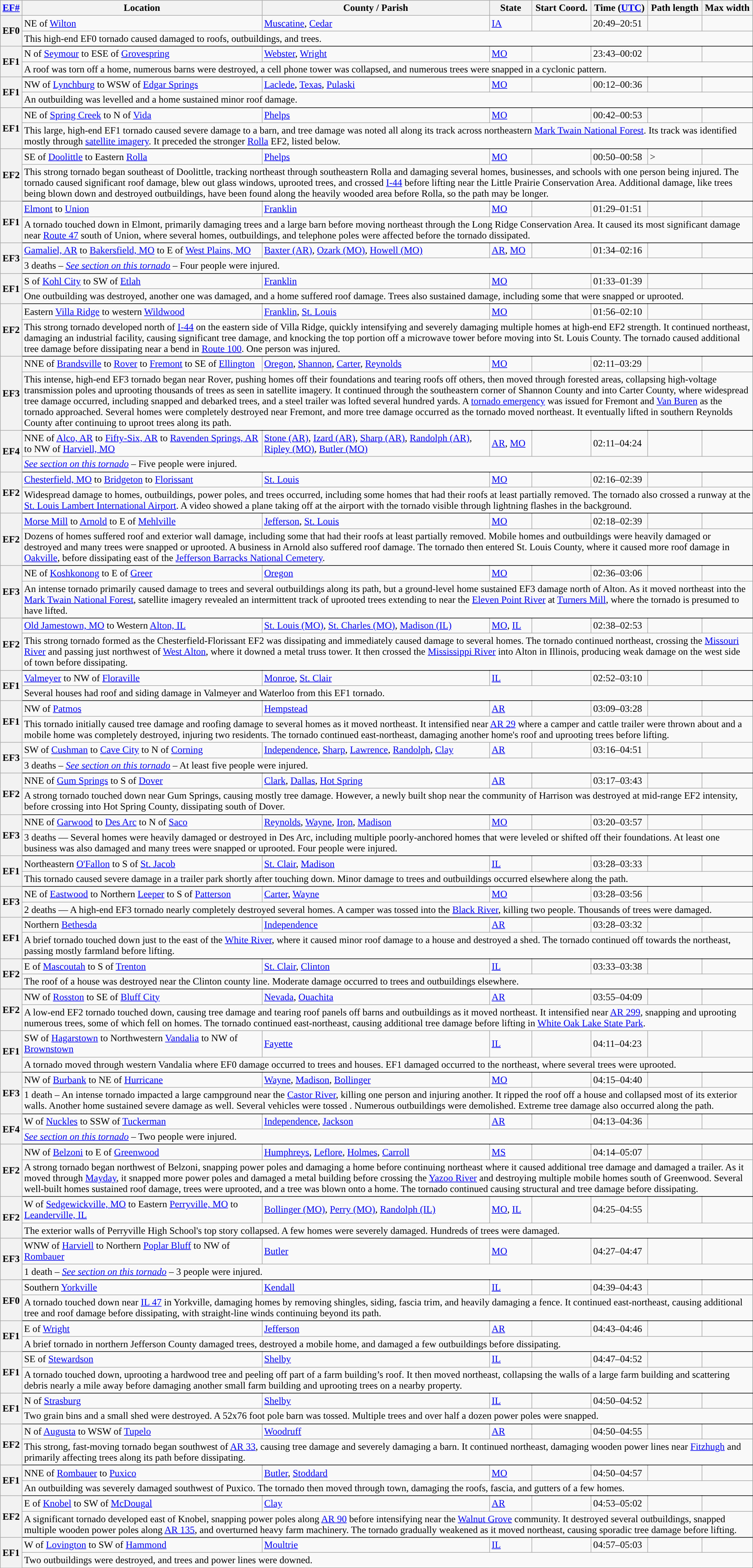<table class="wikitable sortable">
<tr>
<th scope="col"><a href='#'>EF#</a></th>
<th scope="col" class="unsortable">Location</th>
<th scope="col" class="unsortable">County / Parish</th>
<th scope="col">State</th>
<th scope="col">Start Coord.</th>
<th scope="col">Time (<a href='#'>UTC</a>)</th>
<th scope="col">Path length</th>
<th scope="col">Max width</th>
</tr>
<tr>
<th scope="row" rowspan="2" style="background-color:#">EF0</th>
<td>NE of <a href='#'>Wilton</a></td>
<td><a href='#'>Muscatine</a>, <a href='#'>Cedar</a></td>
<td><a href='#'>IA</a></td>
<td></td>
<td>20:49–20:51</td>
<td></td>
<td></td>
</tr>
<tr class="expand-child">
<td colspan="7" style=" border-bottom: 1px solid black;">This high-end EF0 tornado caused damaged to roofs, outbuildings, and trees.</td>
</tr>
<tr>
<th scope="row" rowspan="2" style="background-color:#">EF1</th>
<td>N of <a href='#'>Seymour</a> to ESE of <a href='#'>Grovespring</a></td>
<td><a href='#'>Webster</a>, <a href='#'>Wright</a></td>
<td><a href='#'>MO</a></td>
<td></td>
<td>23:43–00:02</td>
<td></td>
<td></td>
</tr>
<tr class="expand-child">
<td colspan="7" style=" border-bottom: 1px solid black;">A roof was torn off a home, numerous barns were destroyed, a cell phone tower was collapsed, and numerous trees were snapped in a cyclonic pattern.</td>
</tr>
<tr>
<th scope="row" rowspan="2" style="background-color:#">EF1</th>
<td>NW of <a href='#'>Lynchburg</a> to WSW of <a href='#'>Edgar Springs</a></td>
<td><a href='#'>Laclede</a>, <a href='#'>Texas</a>, <a href='#'>Pulaski</a></td>
<td><a href='#'>MO</a></td>
<td></td>
<td>00:12–00:36</td>
<td></td>
<td></td>
</tr>
<tr class="expand-child">
<td colspan="7" style=" border-bottom: 1px solid black;">An outbuilding was levelled and a home sustained minor roof damage.</td>
</tr>
<tr>
<th scope="row" rowspan="2" style="background-color:#">EF1</th>
<td>NE of <a href='#'>Spring Creek</a> to N of <a href='#'>Vida</a></td>
<td><a href='#'>Phelps</a></td>
<td><a href='#'>MO</a></td>
<td></td>
<td>00:42–00:53</td>
<td></td>
<td></td>
</tr>
<tr class="expand-child">
<td colspan="7" style=" border-bottom: 1px solid black;">This large, high-end EF1 tornado caused severe damage to a barn, and tree damage was noted all along its track across northeastern <a href='#'>Mark Twain National Forest</a>. Its track was identified mostly through <a href='#'>satellite imagery</a>. It preceded the stronger <a href='#'>Rolla</a> EF2, listed below.</td>
</tr>
<tr>
<th scope="row" rowspan="2" style="background-color:#">EF2</th>
<td>SE of <a href='#'>Doolittle</a> to Eastern <a href='#'>Rolla</a></td>
<td><a href='#'>Phelps</a></td>
<td><a href='#'>MO</a></td>
<td></td>
<td>00:50–00:58</td>
<td>></td>
<td></td>
</tr>
<tr class="expand-child">
<td colspan="7" style=" border-bottom: 1px solid black;">This strong tornado began southeast of Doolittle, tracking northeast through southeastern Rolla and damaging several homes, businesses, and schools with one person being injured. The tornado caused significant roof damage, blew out glass windows, uprooted trees, and crossed <a href='#'>I-44</a> before lifting near the Little Prairie Conservation Area. Additional damage, like trees being blown down and destroyed outbuildings, have been found along the heavily wooded area before Rolla, so the path may be longer.</td>
</tr>
<tr>
<th scope="row" rowspan="2" style="background-color:#">EF1</th>
<td><a href='#'>Elmont</a> to <a href='#'>Union</a></td>
<td><a href='#'>Franklin</a></td>
<td><a href='#'>MO</a></td>
<td></td>
<td>01:29–01:51</td>
<td></td>
<td></td>
</tr>
<tr class="expand-child">
<td colspan="7" style=" border-bottom: 1px solid black;">A tornado touched down in Elmont, primarily damaging trees and a large barn before moving northeast through the Long Ridge Conservation Area. It caused its most significant damage near <a href='#'>Route 47</a> south of Union, where several homes, outbuildings, and telephone poles were affected before the tornado dissipated.</td>
</tr>
<tr>
<th scope="row" rowspan="2" style="background-color:#">EF3</th>
<td><a href='#'>Gamaliel, AR</a> to <a href='#'>Bakersfield, MO</a> to E of <a href='#'>West Plains, MO</a></td>
<td><a href='#'>Baxter (AR)</a>, <a href='#'>Ozark (MO)</a>, <a href='#'>Howell (MO)</a></td>
<td><a href='#'>AR</a>, <a href='#'>MO</a></td>
<td></td>
<td>01:34–02:16</td>
<td></td>
<td></td>
</tr>
<tr class="expand-child">
<td colspan="7" style=" border-bottom: 1px solid black;">3 deaths – <em><a href='#'>See section on this tornado</a></em> – Four people were injured.</td>
</tr>
<tr>
<th scope="row" rowspan="2" style="background-color:#">EF1</th>
<td>S of <a href='#'>Kohl City</a> to SW of <a href='#'>Etlah</a></td>
<td><a href='#'>Franklin</a></td>
<td><a href='#'>MO</a></td>
<td></td>
<td>01:33–01:39</td>
<td></td>
<td></td>
</tr>
<tr class="expand-child">
<td colspan="7" style=" border-bottom: 1px solid black;">One outbuilding was destroyed, another one was damaged, and a home suffered roof damage. Trees also sustained damage, including some that were snapped or uprooted.</td>
</tr>
<tr>
<th scope="row" rowspan="2" style="background-color:#">EF2</th>
<td>Eastern <a href='#'>Villa Ridge</a> to western <a href='#'>Wildwood</a></td>
<td><a href='#'>Franklin</a>, <a href='#'>St. Louis</a></td>
<td><a href='#'>MO</a></td>
<td></td>
<td>01:56–02:10</td>
<td></td>
<td></td>
</tr>
<tr class="expand-child">
<td colspan="7" style=" border-bottom: 1px solid black;">This strong tornado developed north of <a href='#'>I-44</a> on the eastern side of Villa Ridge, quickly intensifying and severely damaging multiple homes at high-end EF2 strength. It continued northeast, damaging an industrial facility, causing significant tree damage, and knocking the top portion off a microwave tower before moving into St. Louis County. The tornado caused additional tree damage before dissipating near a bend in <a href='#'>Route 100</a>. One person was injured.</td>
</tr>
<tr>
<th scope="row" rowspan="2" style="background-color:#">EF3</th>
<td>NNE of <a href='#'>Brandsville</a> to <a href='#'>Rover</a> to <a href='#'>Fremont</a> to SE of <a href='#'>Ellington</a></td>
<td><a href='#'>Oregon</a>, <a href='#'>Shannon</a>, <a href='#'>Carter</a>, <a href='#'>Reynolds</a></td>
<td><a href='#'>MO</a></td>
<td></td>
<td>02:11–03:29</td>
<td></td>
<td></td>
</tr>
<tr class="expand-child">
<td colspan="7" style=" border-bottom: 1px solid black;">This intense, high-end EF3 tornado began near Rover, pushing homes off their foundations and tearing roofs off others, then moved through forested areas, collapsing high-voltage transmission poles and uprooting thousands of trees as seen in satellite imagery. It continued through the southeastern corner of Shannon County and into Carter County, where widespread tree damage occurred, including snapped and debarked trees, and a steel trailer was lofted several hundred yards. A <a href='#'>tornado emergency</a> was issued for Fremont and <a href='#'>Van Buren</a> as the tornado approached. Several homes were completely destroyed near Fremont, and more tree damage occurred as the tornado moved northeast. It eventually lifted in southern Reynolds County after continuing to uproot trees along its path.</td>
</tr>
<tr>
<th scope="row" rowspan="2" style="background-color:#">EF4</th>
<td>NNE of <a href='#'>Alco, AR</a> to <a href='#'>Fifty-Six, AR</a> to <a href='#'>Ravenden Springs, AR</a> to NW of <a href='#'>Harviell, MO</a></td>
<td><a href='#'>Stone (AR)</a>, <a href='#'>Izard (AR)</a>, <a href='#'>Sharp (AR)</a>, <a href='#'>Randolph (AR)</a>, <a href='#'>Ripley (MO)</a>, <a href='#'>Butler (MO)</a></td>
<td><a href='#'>AR</a>, <a href='#'>MO</a></td>
<td></td>
<td>02:11–04:24</td>
<td></td>
<td></td>
</tr>
<tr class="expand-child">
<td colspan="7" style=" border-bottom: 1px solid black;"><em><a href='#'>See section on this tornado</a></em> – Five people were injured.</td>
</tr>
<tr>
<th scope="row" rowspan="2" style="background-color:#">EF2</th>
<td><a href='#'>Chesterfield, MO</a> to <a href='#'>Bridgeton</a> to <a href='#'>Florissant</a></td>
<td><a href='#'>St. Louis</a></td>
<td><a href='#'>MO</a></td>
<td></td>
<td>02:16–02:39</td>
<td></td>
<td></td>
</tr>
<tr class="expand-child">
<td colspan="7" style=" border-bottom: 1px solid black;">Widespread damage to homes, outbuildings, power poles, and trees occurred, including some homes that had their roofs at least partially removed. The tornado also crossed a runway at the <a href='#'>St. Louis Lambert International Airport</a>. A video showed a plane taking off at the airport with the tornado visible through lightning flashes in the background.</td>
</tr>
<tr>
<th scope="row" rowspan="2" style="background-color:#">EF2</th>
<td><a href='#'>Morse Mill</a> to <a href='#'>Arnold</a> to E of <a href='#'>Mehlville</a></td>
<td><a href='#'>Jefferson</a>, <a href='#'>St. Louis</a></td>
<td><a href='#'>MO</a></td>
<td></td>
<td>02:18–02:39</td>
<td></td>
<td></td>
</tr>
<tr class="expand-child">
<td colspan="7" style=" border-bottom: 1px solid black;">Dozens of homes suffered roof and exterior wall damage, including some that had their roofs at least partially removed. Mobile homes and outbuildings were heavily damaged or destroyed and many trees were snapped or uprooted. A business in Arnold also suffered roof damage. The tornado then entered St. Louis County, where it caused more roof damage in <a href='#'>Oakville</a>, before dissipating east of the <a href='#'>Jefferson Barracks National Cemetery</a>.</td>
</tr>
<tr>
<th scope="row" rowspan="2" style="background-color:#">EF3</th>
<td>NE of <a href='#'>Koshkonong</a> to E of <a href='#'>Greer</a></td>
<td><a href='#'>Oregon</a></td>
<td><a href='#'>MO</a></td>
<td></td>
<td>02:36–03:06</td>
<td></td>
<td></td>
</tr>
<tr class="expand-child">
<td colspan="7" style=" border-bottom: 1px solid black;">An intense tornado primarily caused damage to trees and several outbuildings along its path, but a ground-level home sustained EF3 damage north of Alton. As it moved northeast into the <a href='#'>Mark Twain National Forest</a>, satellite imagery revealed an intermittent track of uprooted trees extending to near the <a href='#'>Eleven Point River</a> at <a href='#'>Turners Mill</a>, where the tornado is presumed to have lifted.</td>
</tr>
<tr>
<th scope="row" rowspan="2" style="background-color:#">EF2</th>
<td><a href='#'>Old Jamestown, MO</a> to Western <a href='#'>Alton, IL</a></td>
<td><a href='#'>St. Louis (MO)</a>, <a href='#'>St. Charles (MO)</a>, <a href='#'>Madison (IL)</a></td>
<td><a href='#'>MO</a>, <a href='#'>IL</a></td>
<td></td>
<td>02:38–02:53</td>
<td></td>
<td></td>
</tr>
<tr class="expand-child">
<td colspan="7" style=" border-bottom: 1px solid black;">This strong tornado formed as the Chesterfield-Florissant EF2 was dissipating and immediately caused damage to several homes. The tornado continued northeast, crossing the <a href='#'>Missouri River</a> and passing just northwest of <a href='#'>West Alton</a>, where it downed a metal truss tower. It then crossed the <a href='#'>Mississippi River</a> into Alton in Illinois, producing weak damage on the west side of town before dissipating.</td>
</tr>
<tr>
<th scope="row" rowspan="2" style="background-color:#">EF1</th>
<td><a href='#'>Valmeyer</a> to NW of <a href='#'>Floraville</a></td>
<td><a href='#'>Monroe</a>, <a href='#'>St. Clair</a></td>
<td><a href='#'>IL</a></td>
<td></td>
<td>02:52–03:10</td>
<td></td>
<td></td>
</tr>
<tr class="expand-child">
<td colspan="7" style=" border-bottom: 1px solid black;">Several houses had roof and siding damage in Valmeyer and Waterloo from this EF1 tornado.</td>
</tr>
<tr>
<th scope="row" rowspan="2" style="background-color:#">EF1</th>
<td>NW of <a href='#'>Patmos</a></td>
<td><a href='#'>Hempstead</a></td>
<td><a href='#'>AR</a></td>
<td></td>
<td>03:09–03:28</td>
<td></td>
<td></td>
</tr>
<tr class="expand-child">
<td colspan="7">This tornado initially caused tree damage and roofing damage to several homes as it moved northeast. It intensified near <a href='#'>AR 29</a> where a camper and cattle trailer were thrown about  and a mobile home was completely destroyed, injuring two residents. The tornado continued east-northeast, damaging another home's roof and uprooting trees before lifting.</td>
</tr>
<tr>
<th scope="row" rowspan="2" style="background-color:#">EF3</th>
<td>SW of <a href='#'>Cushman</a> to <a href='#'>Cave City</a> to N of <a href='#'>Corning</a></td>
<td><a href='#'>Independence</a>, <a href='#'>Sharp</a>, <a href='#'>Lawrence</a>, <a href='#'>Randolph</a>, <a href='#'>Clay</a></td>
<td><a href='#'>AR</a></td>
<td></td>
<td>03:16–04:51</td>
<td></td>
<td></td>
</tr>
<tr class="expand-child">
<td colspan="7" style=" border-bottom: 1px solid black;">3 deaths – <em><a href='#'>See section on this tornado</a></em> – At least five people were injured.</td>
</tr>
<tr>
<th scope="row" rowspan="2" style="background-color:#">EF2</th>
<td>NNE of <a href='#'>Gum Springs</a> to S of <a href='#'>Dover</a></td>
<td><a href='#'>Clark</a>, <a href='#'>Dallas</a>, <a href='#'>Hot Spring</a></td>
<td><a href='#'>AR</a></td>
<td></td>
<td>03:17–03:43</td>
<td></td>
<td></td>
</tr>
<tr class="expand-child">
<td colspan="7" style=" border-bottom: 1px solid black;">A strong tornado touched down near Gum Springs, causing mostly tree damage. However, a newly built shop near the community of Harrison was destroyed at mid-range EF2 intensity, before crossing into Hot Spring County, dissipating south of Dover.</td>
</tr>
<tr>
<th scope="row" rowspan="2" style="background-color:#">EF3</th>
<td>NNE of <a href='#'>Garwood</a> to <a href='#'>Des Arc</a> to N of <a href='#'>Saco</a></td>
<td><a href='#'>Reynolds</a>, <a href='#'>Wayne</a>, <a href='#'>Iron</a>, <a href='#'>Madison</a></td>
<td><a href='#'>MO</a></td>
<td></td>
<td>03:20–03:57</td>
<td></td>
<td></td>
</tr>
<tr class="expand-child">
<td colspan="7" style=" border-bottom: 1px solid black;">3 deaths — Several homes were heavily damaged or destroyed in Des Arc, including multiple poorly-anchored homes that were leveled or shifted off their foundations. At least one business was also damaged and many trees were snapped or uprooted. Four people were injured.</td>
</tr>
<tr>
<th scope="row" rowspan="2" style="background-color:#">EF1</th>
<td>Northeastern <a href='#'>O'Fallon</a> to S of <a href='#'>St. Jacob</a></td>
<td><a href='#'>St. Clair</a>, <a href='#'>Madison</a></td>
<td><a href='#'>IL</a></td>
<td></td>
<td>03:28–03:33</td>
<td></td>
<td></td>
</tr>
<tr class="expand-child">
<td colspan="7" style=" border-bottom: 1px solid black;">This tornado caused severe damage in a trailer park shortly after touching down. Minor damage to trees and outbuildings occurred elsewhere along the path.</td>
</tr>
<tr>
<th scope="row" rowspan="2" style="background-color:#">EF3</th>
<td>NE of <a href='#'>Eastwood</a> to Northern <a href='#'>Leeper</a> to S of <a href='#'>Patterson</a></td>
<td><a href='#'>Carter</a>, <a href='#'>Wayne</a></td>
<td><a href='#'>MO</a></td>
<td></td>
<td>03:28–03:56</td>
<td></td>
<td></td>
</tr>
<tr class="expand-child">
<td colspan="7" style=" border-bottom: 1px solid black;">2 deaths — A high-end EF3 tornado nearly completely destroyed several homes. A camper was tossed into the <a href='#'>Black River</a>, killing two people. Thousands of trees were damaged.</td>
</tr>
<tr>
<th scope="row" rowspan="2" style="background-color:#">EF1</th>
<td>Northern <a href='#'>Bethesda</a></td>
<td><a href='#'>Independence</a></td>
<td><a href='#'>AR</a></td>
<td></td>
<td>03:28–03:32</td>
<td></td>
<td></td>
</tr>
<tr class="expand-child">
<td colspan="7" style=" border-bottom: 1px solid black;">A brief tornado touched down just to the east of the <a href='#'>White River</a>, where it caused minor roof damage to a house and destroyed a shed. The tornado continued off towards the northeast, passing mostly farmland before lifting.</td>
</tr>
<tr>
<th scope="row" rowspan="2" style="background-color:#">EF2</th>
<td>E of <a href='#'>Mascoutah</a> to S of <a href='#'>Trenton</a></td>
<td><a href='#'>St. Clair</a>, <a href='#'>Clinton</a></td>
<td><a href='#'>IL</a></td>
<td></td>
<td>03:33–03:38</td>
<td></td>
<td></td>
</tr>
<tr class="expand-child">
<td colspan="7" style=" border-bottom: 1px solid black;">The roof of a house was destroyed near the Clinton county line. Moderate damage occurred to trees and outbuildings elsewhere.</td>
</tr>
<tr>
<th scope="row" rowspan="2" style="background-color:#">EF2</th>
<td>NW of <a href='#'>Rosston</a> to SE of <a href='#'>Bluff City</a></td>
<td><a href='#'>Nevada</a>, <a href='#'>Ouachita</a></td>
<td><a href='#'>AR</a></td>
<td></td>
<td>03:55–04:09</td>
<td></td>
<td></td>
</tr>
<tr class="expand-child">
<td colspan="7">A low-end EF2 tornado touched down, causing tree damage and tearing roof panels off barns and outbuildings as it moved northeast. It intensified near <a href='#'>AR 299</a>, snapping and uprooting numerous trees, some of which fell on homes. The tornado continued east-northeast, causing additional tree damage before lifting in <a href='#'>White Oak Lake State Park</a>.</td>
</tr>
<tr>
<th scope="row" rowspan="2" style="background-color:#">EF1</th>
<td>SW of <a href='#'>Hagarstown</a> to Northwestern <a href='#'>Vandalia</a> to NW of <a href='#'>Brownstown</a></td>
<td><a href='#'>Fayette</a></td>
<td><a href='#'>IL</a></td>
<td></td>
<td>04:11–04:23</td>
<td></td>
<td></td>
</tr>
<tr class="expand-child">
<td colspan="7" style=" border-bottom: 1px solid black;">A tornado moved through western Vandalia where EF0 damage occurred to trees and houses. EF1 damaged occurred to the northeast, where several trees were uprooted. </td>
</tr>
<tr>
<th scope="row" rowspan="2" style="background-color:#">EF3</th>
<td>NW of <a href='#'>Burbank</a> to NE of <a href='#'>Hurricane</a></td>
<td><a href='#'>Wayne</a>, <a href='#'>Madison</a>, <a href='#'>Bollinger</a></td>
<td><a href='#'>MO</a></td>
<td></td>
<td>04:15–04:40</td>
<td></td>
<td></td>
</tr>
<tr class="expand-child">
<td colspan="8" style=" border-bottom: 1px solid black;">1 death – An intense tornado impacted a large campground near the <a href='#'>Castor River</a>, killing one person and injuring another. It ripped the roof off a house and collapsed most of its exterior walls. Another home sustained severe damage as well. Several vehicles were tossed . Numerous outbuildings were demolished. Extreme tree damage also occurred along the path.</td>
</tr>
<tr>
<th scope="row" rowspan="2" style="background-color:#">EF4</th>
<td>W of <a href='#'>Nuckles</a> to SSW of <a href='#'>Tuckerman</a></td>
<td><a href='#'>Independence</a>, <a href='#'>Jackson</a></td>
<td><a href='#'>AR</a></td>
<td></td>
<td>04:13–04:36</td>
<td></td>
<td></td>
</tr>
<tr class="expand-child">
<td colspan="8" style=" border-bottom: 1px solid black;"><em><a href='#'>See section on this tornado</a></em> – Two people were injured.</td>
</tr>
<tr>
<th scope="row" rowspan="2" style="background-color:#">EF2</th>
<td>NW of <a href='#'>Belzoni</a> to E of <a href='#'>Greenwood</a></td>
<td><a href='#'>Humphreys</a>, <a href='#'>Leflore</a>, <a href='#'>Holmes</a>, <a href='#'>Carroll</a></td>
<td><a href='#'>MS</a></td>
<td></td>
<td>04:14–05:07</td>
<td></td>
<td></td>
</tr>
<tr class="expand-child">
<td colspan="7" style=" border-bottom: 1px solid black;">A strong tornado began northwest of Belzoni, snapping power poles and damaging a home before continuing northeast where it caused additional tree damage and damaged a trailer. As it moved through <a href='#'>Mayday</a>, it snapped more power poles and damaged a metal building before crossing the <a href='#'>Yazoo River</a> and destroying multiple mobile homes south of Greenwood. Several well-built homes sustained roof damage, trees were uprooted, and a tree was blown onto a home. The tornado continued causing structural and tree damage before dissipating.</td>
</tr>
<tr>
<th scope="row" rowspan="2" style="background-color:#">EF2</th>
<td>W of <a href='#'>Sedgewickville, MO</a> to Eastern <a href='#'>Perryville, MO</a> to <a href='#'>Leanderville, IL</a></td>
<td><a href='#'>Bollinger (MO)</a>, <a href='#'>Perry (MO)</a>, <a href='#'>Randolph (IL)</a></td>
<td><a href='#'>MO</a>, <a href='#'>IL</a></td>
<td></td>
<td>04:25–04:55</td>
<td></td>
<td></td>
</tr>
<tr class="expand-child">
<td colspan="7" style=" border-bottom: 1px solid black;">The exterior walls of Perryville High School's top story collapsed. A few homes were severely damaged. Hundreds of trees were damaged.</td>
</tr>
<tr>
<th scope="row" rowspan="2" style="background-color:#">EF3</th>
<td>WNW of <a href='#'>Harviell</a> to Northern <a href='#'>Poplar Bluff</a> to NW of <a href='#'>Rombauer</a></td>
<td><a href='#'>Butler</a></td>
<td><a href='#'>MO</a></td>
<td></td>
<td>04:27–04:47</td>
<td></td>
<td></td>
</tr>
<tr class="expand-child">
<td colspan="7" style=" border-bottom: 1px solid black;">1 death – <em><a href='#'>See section on this tornado</a></em> – 3 people were injured.</td>
</tr>
<tr>
<th scope="row" rowspan="2" style="background-color:#">EF0</th>
<td>Southern <a href='#'>Yorkville</a></td>
<td><a href='#'>Kendall</a></td>
<td><a href='#'>IL</a></td>
<td></td>
<td>04:39–04:43</td>
<td></td>
<td></td>
</tr>
<tr class="expand-child">
<td colspan="7" style=" border-bottom: 1px solid black;">A tornado touched down near <a href='#'>IL 47</a> in Yorkville, damaging homes by removing shingles, siding, fascia trim, and heavily damaging a fence. It continued east-northeast, causing additional tree and roof damage before dissipating, with straight-line winds continuing beyond its path.</td>
</tr>
<tr>
<th scope="row" rowspan="2" style="background-color:#">EF1</th>
<td>E of <a href='#'>Wright</a></td>
<td><a href='#'>Jefferson</a></td>
<td><a href='#'>AR</a></td>
<td></td>
<td>04:43–04:46</td>
<td></td>
<td></td>
</tr>
<tr class="expand-child">
<td colspan="7" style=" border-bottom: 1px solid black;">A brief tornado in northern Jefferson County damaged trees, destroyed a mobile home, and damaged a few outbuildings before dissipating.</td>
</tr>
<tr>
<th scope="row" rowspan="2" style="background-color:#">EF1</th>
<td>SE of <a href='#'>Stewardson</a></td>
<td><a href='#'>Shelby</a></td>
<td><a href='#'>IL</a></td>
<td></td>
<td>04:47–04:52</td>
<td></td>
<td></td>
</tr>
<tr class="expand-child">
<td colspan="7" style=" border-bottom: 1px solid black;">A tornado touched down, uprooting a hardwood tree and peeling off part of a farm building’s roof. It then moved northeast, collapsing the walls of a large farm building and scattering debris nearly a mile away before damaging another small farm building and uprooting trees on a nearby property.</td>
</tr>
<tr>
<th scope="row" rowspan="2" style="background-color:#">EF1</th>
<td>N of <a href='#'>Strasburg</a></td>
<td><a href='#'>Shelby</a></td>
<td><a href='#'>IL</a></td>
<td></td>
<td>04:50–04:52</td>
<td></td>
<td></td>
</tr>
<tr class="expand-child">
<td colspan="7" style=" border-bottom: 1px solid black;">Two grain bins and a small shed were destroyed. A 52x76 foot pole barn was tossed. Multiple trees and over half a dozen power poles were snapped.</td>
</tr>
<tr>
<th scope="row" rowspan="2" style="background-color:#">EF2</th>
<td>N of <a href='#'>Augusta</a> to WSW of <a href='#'>Tupelo</a></td>
<td><a href='#'>Woodruff</a></td>
<td><a href='#'>AR</a></td>
<td></td>
<td>04:50–04:55</td>
<td></td>
<td></td>
</tr>
<tr class="expand-child">
<td colspan="7" style=" border-bottom: 1px solid black;">This strong, fast-moving tornado began southwest of <a href='#'>AR 33</a>, causing tree damage and severely damaging a barn. It continued northeast, damaging wooden power lines near <a href='#'>Fitzhugh</a> and primarily affecting trees along its path before dissipating.</td>
</tr>
<tr>
<th scope="row" rowspan="2" style="background-color:#">EF1</th>
<td>NNE of <a href='#'>Rombauer</a> to <a href='#'>Puxico</a></td>
<td><a href='#'>Butler</a>, <a href='#'>Stoddard</a></td>
<td><a href='#'>MO</a></td>
<td></td>
<td>04:50–04:57</td>
<td></td>
<td></td>
</tr>
<tr class="expand-child">
<td colspan="7" style=" border-bottom: 1px solid black;">An outbuilding was severely damaged southwest of Puxico. The tornado then moved through town, damaging the roofs, fascia, and gutters of a few homes.</td>
</tr>
<tr>
<th scope="row" rowspan="2" style="background-color:#">EF2</th>
<td>E of <a href='#'>Knobel</a> to SW of <a href='#'>McDougal</a></td>
<td><a href='#'>Clay</a></td>
<td><a href='#'>AR</a></td>
<td></td>
<td>04:53–05:02</td>
<td></td>
<td></td>
</tr>
<tr class="expand-child">
<td colspan="7" style=" border-bottom: 1px solid black;">A significant tornado developed east of Knobel, snapping power poles along <a href='#'>AR 90</a> before intensifying near the <a href='#'>Walnut Grove</a> community. It destroyed several outbuildings, snapped multiple wooden power poles along <a href='#'>AR 135</a>, and overturned heavy farm machinery. The tornado gradually weakened as it moved northeast, causing sporadic tree damage before lifting.</td>
</tr>
<tr>
<th scope="row" rowspan="2" style="background-color:#">EF1</th>
<td>W of <a href='#'>Lovington</a> to SW of <a href='#'>Hammond</a></td>
<td><a href='#'>Moultrie</a></td>
<td><a href='#'>IL</a></td>
<td></td>
<td>04:57–05:03</td>
<td></td>
<td></td>
</tr>
<tr class="expand-child">
<td colspan="7" style=" border-bottom: 1px solid black;">Two outbuildings were destroyed, and trees and power lines were downed.</td>
</tr>
<tr>
</tr>
</table>
